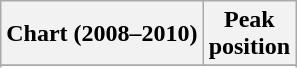<table class="wikitable sortable plainrowheaders">
<tr>
<th scope="col">Chart (2008–2010)</th>
<th scope="col">Peak<br>position</th>
</tr>
<tr>
</tr>
<tr>
</tr>
<tr>
</tr>
<tr>
</tr>
<tr>
</tr>
<tr>
</tr>
<tr>
</tr>
</table>
